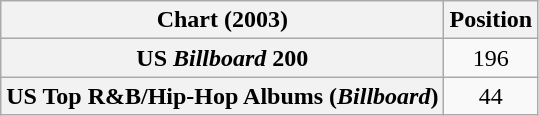<table class="wikitable sortable plainrowheaders" style="text-align:center">
<tr>
<th scope="col">Chart (2003)</th>
<th scope="col">Position</th>
</tr>
<tr>
<th scope="row">US <em>Billboard</em> 200</th>
<td>196</td>
</tr>
<tr>
<th scope="row">US Top R&B/Hip-Hop Albums (<em>Billboard</em>)</th>
<td>44</td>
</tr>
</table>
